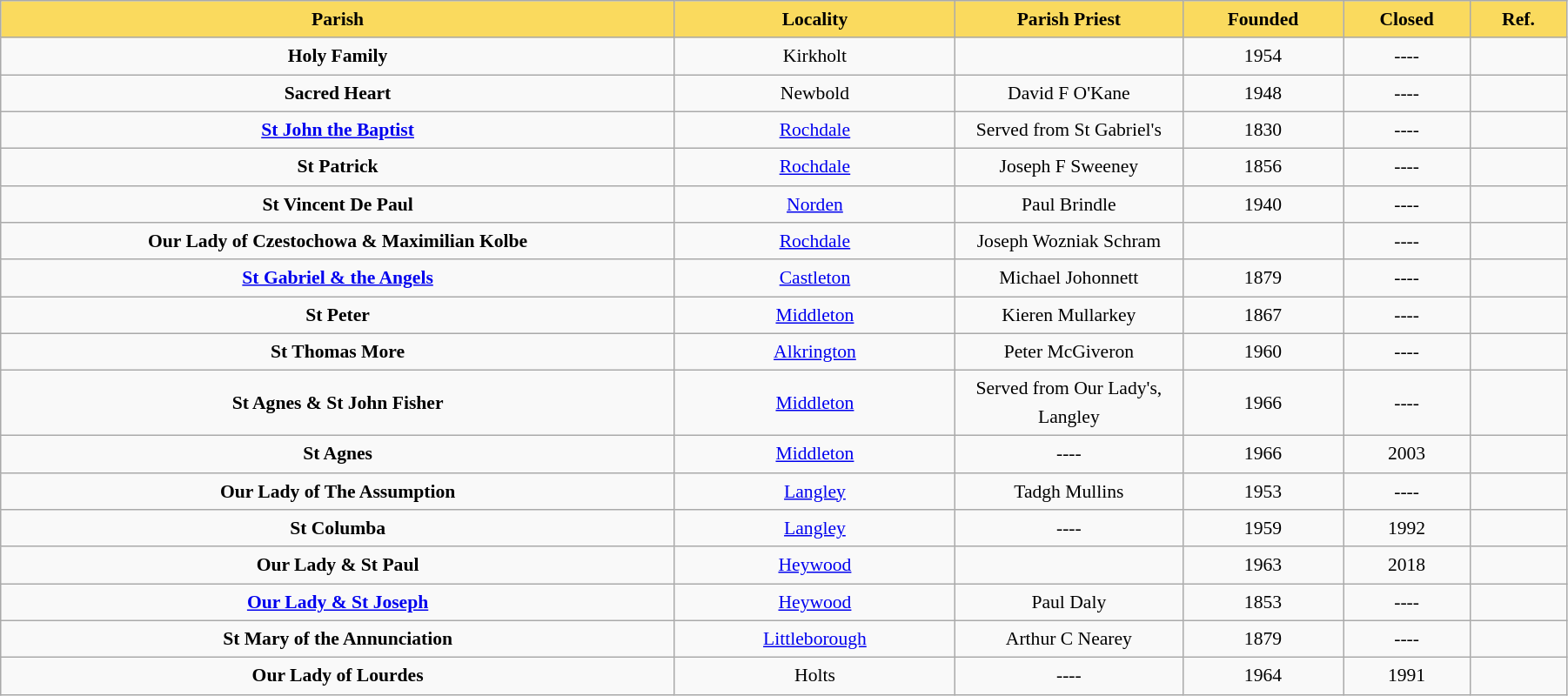<table class="wikitable sortable" style="font-size:90%; width:95%; border:0; text-align:center; line-height:150%;">
<tr>
<th style="height:17px; background:#FADA5E; color:Black; width:250px;">Parish</th>
<th style="height:17px; background:#FADA5E; color:Black; width:100px;">Locality</th>
<th style="height:17px; background:#FADA5E; color:Black; width:80px;">Parish Priest</th>
<th style="height:17px; background:#FADA5E; color:Black; width:35px;">Founded</th>
<th style="height:17px; background:#FADA5E; color:Black; width:35px;">Closed</th>
<th class="unsortable"  style="height:17px; background:#FADA5E; color:Black; width:30px;">Ref.</th>
</tr>
<tr>
<td><strong>Holy Family</strong></td>
<td>Kirkholt</td>
<td></td>
<td>1954</td>
<td>----</td>
<td></td>
</tr>
<tr>
<td><strong>Sacred Heart</strong></td>
<td>Newbold</td>
<td>David F O'Kane</td>
<td>1948</td>
<td>----</td>
<td></td>
</tr>
<tr>
<td><strong><a href='#'>St John the Baptist</a></strong></td>
<td><a href='#'>Rochdale</a></td>
<td>Served from St Gabriel's</td>
<td>1830</td>
<td>----</td>
<td></td>
</tr>
<tr>
<td><strong>St Patrick</strong></td>
<td><a href='#'>Rochdale</a></td>
<td>Joseph F Sweeney</td>
<td>1856</td>
<td>----</td>
<td></td>
</tr>
<tr>
<td><strong>St Vincent De Paul</strong></td>
<td><a href='#'>Norden</a></td>
<td>Paul Brindle</td>
<td>1940</td>
<td>----</td>
<td></td>
</tr>
<tr>
<td><strong>Our Lady of Czestochowa & Maximilian Kolbe</strong></td>
<td><a href='#'>Rochdale</a></td>
<td>Joseph Wozniak Schram</td>
<td></td>
<td>----</td>
<td></td>
</tr>
<tr>
<td><strong><a href='#'>St Gabriel & the Angels</a></strong></td>
<td><a href='#'>Castleton</a></td>
<td>Michael Johonnett</td>
<td>1879</td>
<td>----</td>
<td></td>
</tr>
<tr>
<td><strong>St Peter</strong></td>
<td><a href='#'>Middleton</a></td>
<td>Kieren Mullarkey</td>
<td>1867</td>
<td>----</td>
<td></td>
</tr>
<tr>
<td><strong>St Thomas More</strong></td>
<td><a href='#'>Alkrington</a></td>
<td>Peter McGiveron</td>
<td>1960</td>
<td>----</td>
<td></td>
</tr>
<tr>
<td><strong>St Agnes & St John Fisher</strong></td>
<td><a href='#'>Middleton</a></td>
<td>Served from Our Lady's, Langley</td>
<td>1966</td>
<td>----</td>
<td></td>
</tr>
<tr>
<td><strong>St Agnes</strong></td>
<td><a href='#'>Middleton</a></td>
<td>----</td>
<td>1966</td>
<td>2003</td>
<td></td>
</tr>
<tr>
<td><strong>Our Lady of The Assumption</strong></td>
<td><a href='#'>Langley</a></td>
<td>Tadgh Mullins</td>
<td>1953</td>
<td>----</td>
<td></td>
</tr>
<tr>
<td><strong>St Columba</strong></td>
<td><a href='#'>Langley</a></td>
<td>----</td>
<td>1959</td>
<td>1992</td>
<td></td>
</tr>
<tr>
<td><strong>Our Lady & St Paul</strong></td>
<td><a href='#'>Heywood</a></td>
<td></td>
<td>1963</td>
<td>2018</td>
<td></td>
</tr>
<tr>
<td><strong><a href='#'>Our Lady & St Joseph</a></strong></td>
<td><a href='#'>Heywood</a></td>
<td>Paul Daly</td>
<td>1853</td>
<td>----</td>
<td></td>
</tr>
<tr>
<td><strong>St Mary of the Annunciation</strong></td>
<td><a href='#'>Littleborough</a></td>
<td>Arthur C Nearey</td>
<td>1879</td>
<td>----</td>
<td></td>
</tr>
<tr>
<td><strong>Our Lady of Lourdes</strong></td>
<td>Holts</td>
<td>----</td>
<td>1964</td>
<td>1991</td>
<td></td>
</tr>
</table>
